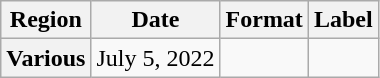<table class="wikitable plainrowheaders">
<tr>
<th scope="col">Region</th>
<th scope="col">Date</th>
<th scope="col">Format</th>
<th scope="col">Label</th>
</tr>
<tr>
<th scope="row">Various</th>
<td>July 5, 2022</td>
<td></td>
<td></td>
</tr>
</table>
